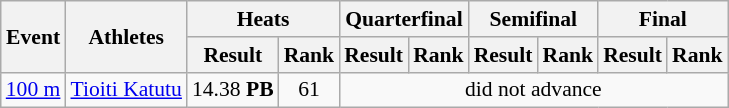<table class="wikitable" border="1" style="font-size:90%">
<tr>
<th rowspan="2">Event</th>
<th rowspan="2">Athletes</th>
<th colspan="2">Heats</th>
<th colspan="2">Quarterfinal</th>
<th colspan="2">Semifinal</th>
<th colspan="2">Final</th>
</tr>
<tr>
<th>Result</th>
<th>Rank</th>
<th>Result</th>
<th>Rank</th>
<th>Result</th>
<th>Rank</th>
<th>Result</th>
<th>Rank</th>
</tr>
<tr>
<td><a href='#'>100 m</a></td>
<td><a href='#'>Tioiti Katutu</a></td>
<td align=center>14.38 <strong>PB</strong></td>
<td align=center>61</td>
<td align=center colspan=6>did not advance</td>
</tr>
</table>
